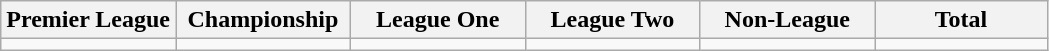<table class="wikitable">
<tr>
<th width="16.7%">Premier League</th>
<th width="16.7%">Championship</th>
<th width="16.7%">League One</th>
<th width="16.7%">League Two</th>
<th width="16.7%">Non-League</th>
<th width="16.7%">Total</th>
</tr>
<tr>
<td></td>
<td></td>
<td></td>
<td></td>
<td></td>
<td></td>
</tr>
</table>
